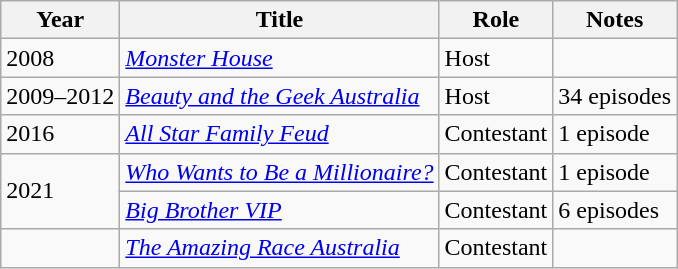<table class="wikitable">
<tr>
<th>Year</th>
<th>Title</th>
<th>Role</th>
<th>Notes</th>
</tr>
<tr>
<td>2008</td>
<td><em><a href='#'>Monster House</a></em></td>
<td>Host</td>
<td></td>
</tr>
<tr>
<td>2009–2012</td>
<td><em><a href='#'>Beauty and the Geek Australia</a></em></td>
<td>Host</td>
<td>34 episodes</td>
</tr>
<tr>
<td>2016</td>
<td><em><a href='#'>All Star Family Feud</a></em></td>
<td>Contestant</td>
<td>1 episode</td>
</tr>
<tr>
<td rowspan=2>2021</td>
<td><em><a href='#'>Who Wants to Be a Millionaire?</a></em></td>
<td>Contestant</td>
<td>1 episode</td>
</tr>
<tr>
<td><em><a href='#'>Big Brother VIP</a></em></td>
<td>Contestant</td>
<td>6 episodes</td>
</tr>
<tr>
<td></td>
<td><em><a href='#'>The Amazing Race Australia</a></em></td>
<td>Contestant</td>
<td></td>
</tr>
</table>
